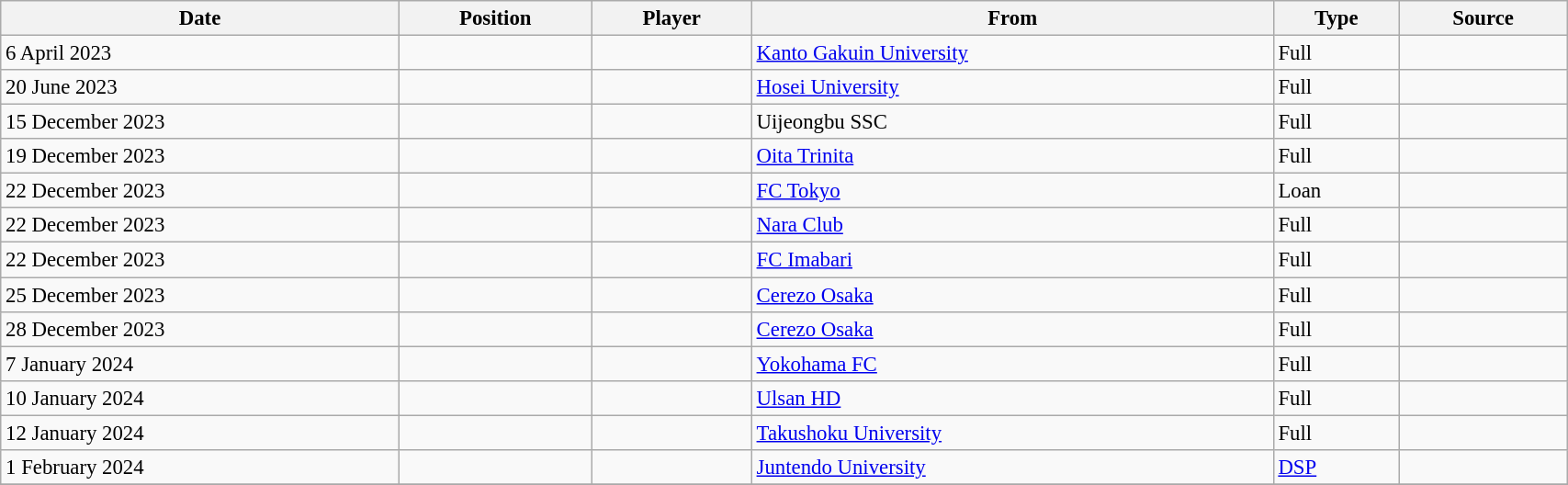<table class="wikitable sortable" style="width:90%; text-align:center; font-size:95%; text-align:left;">
<tr>
<th>Date</th>
<th>Position</th>
<th>Player</th>
<th>From</th>
<th>Type</th>
<th>Source</th>
</tr>
<tr>
<td>6 April 2023</td>
<td></td>
<td></td>
<td> <a href='#'>Kanto Gakuin University</a></td>
<td>Full</td>
<td></td>
</tr>
<tr>
<td>20 June 2023</td>
<td></td>
<td></td>
<td> <a href='#'>Hosei University</a></td>
<td>Full</td>
<td></td>
</tr>
<tr>
<td>15 December 2023</td>
<td></td>
<td></td>
<td> Uijeongbu SSC</td>
<td>Full</td>
<td></td>
</tr>
<tr>
<td>19 December 2023</td>
<td></td>
<td></td>
<td> <a href='#'>Oita Trinita</a></td>
<td>Full</td>
<td></td>
</tr>
<tr>
<td>22 December 2023</td>
<td></td>
<td></td>
<td> <a href='#'>FC Tokyo</a></td>
<td>Loan</td>
<td></td>
</tr>
<tr>
<td>22 December 2023</td>
<td></td>
<td></td>
<td> <a href='#'>Nara Club</a></td>
<td>Full</td>
<td></td>
</tr>
<tr>
<td>22 December 2023</td>
<td></td>
<td></td>
<td> <a href='#'>FC Imabari</a></td>
<td>Full</td>
<td></td>
</tr>
<tr>
<td>25 December 2023</td>
<td></td>
<td></td>
<td> <a href='#'>Cerezo Osaka</a></td>
<td>Full</td>
<td></td>
</tr>
<tr>
<td>28 December 2023</td>
<td></td>
<td></td>
<td> <a href='#'>Cerezo Osaka</a></td>
<td>Full</td>
<td></td>
</tr>
<tr>
<td>7 January 2024</td>
<td></td>
<td></td>
<td> <a href='#'>Yokohama FC</a></td>
<td>Full</td>
<td></td>
</tr>
<tr>
<td>10 January 2024</td>
<td></td>
<td></td>
<td> <a href='#'>Ulsan HD</a></td>
<td>Full</td>
<td></td>
</tr>
<tr>
<td>12 January 2024</td>
<td></td>
<td></td>
<td> <a href='#'>Takushoku University</a></td>
<td>Full</td>
<td></td>
</tr>
<tr>
<td>1 February 2024</td>
<td></td>
<td></td>
<td> <a href='#'>Juntendo University</a></td>
<td><a href='#'>DSP</a></td>
<td></td>
</tr>
<tr>
</tr>
</table>
